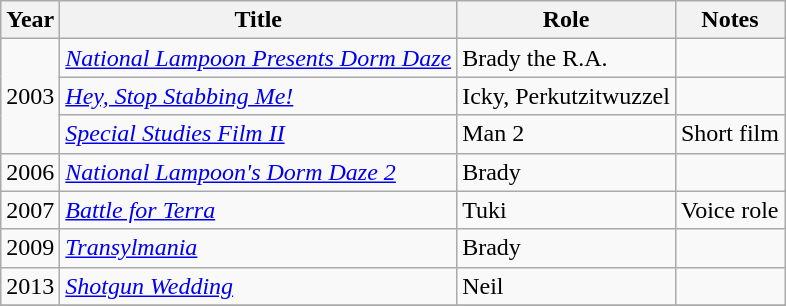<table class="wikitable">
<tr>
<th>Year</th>
<th>Title</th>
<th>Role</th>
<th>Notes</th>
</tr>
<tr>
<td rowspan="3">2003</td>
<td><em><a href='#'>National Lampoon Presents Dorm Daze</a></em></td>
<td>Brady the R.A.</td>
<td></td>
</tr>
<tr>
<td><em><a href='#'>Hey, Stop Stabbing Me!</a></em></td>
<td>Icky, Perkutzitwuzzel</td>
<td></td>
</tr>
<tr>
<td><em><a href='#'>Special Studies Film II</a></em></td>
<td>Man 2</td>
<td>Short film</td>
</tr>
<tr>
<td>2006</td>
<td><em><a href='#'>National Lampoon's Dorm Daze 2</a></em></td>
<td>Brady</td>
<td></td>
</tr>
<tr>
<td>2007</td>
<td><em><a href='#'>Battle for Terra</a></em></td>
<td>Tuki</td>
<td>Voice role</td>
</tr>
<tr>
<td>2009</td>
<td><em><a href='#'>Transylmania</a></em></td>
<td>Brady</td>
<td></td>
</tr>
<tr>
<td>2013</td>
<td><em><a href='#'>Shotgun Wedding</a></em></td>
<td>Neil</td>
<td></td>
</tr>
<tr>
</tr>
</table>
